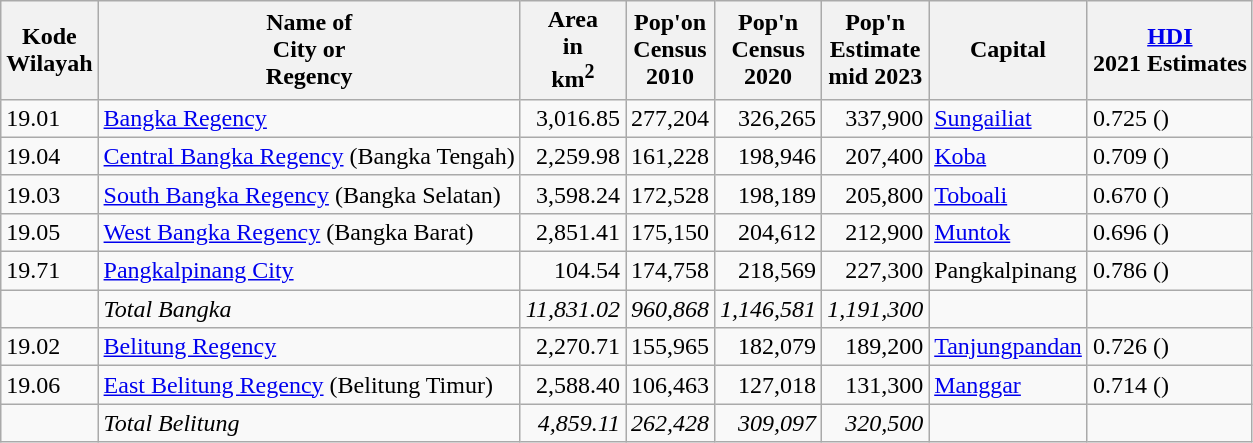<table class="sortable wikitable">
<tr>
<th>Kode<br>Wilayah</th>
<th>Name of<br>City or <br>Regency</th>
<th>Area <br>in<br>km<sup>2</sup></th>
<th>Pop'on<br>Census<br>2010</th>
<th>Pop'n<br>Census<br>2020</th>
<th>Pop'n<br>Estimate<br>mid 2023</th>
<th>Capital</th>
<th><a href='#'>HDI</a><br>2021 Estimates</th>
</tr>
<tr>
<td>19.01</td>
<td><a href='#'>Bangka Regency</a></td>
<td align="right">3,016.85</td>
<td align="right">277,204</td>
<td align="right">326,265</td>
<td align="right">337,900</td>
<td><a href='#'>Sungailiat</a></td>
<td>0.725 ()</td>
</tr>
<tr>
<td>19.04</td>
<td><a href='#'>Central Bangka Regency</a> (Bangka Tengah)</td>
<td align="right">2,259.98</td>
<td align="right">161,228</td>
<td align="right">198,946</td>
<td align="right">207,400</td>
<td><a href='#'>Koba</a></td>
<td>0.709 ()</td>
</tr>
<tr>
<td>19.03</td>
<td><a href='#'>South Bangka Regency</a> (Bangka Selatan)</td>
<td align="right">3,598.24</td>
<td align="right">172,528</td>
<td align="right">198,189</td>
<td align="right">205,800</td>
<td><a href='#'>Toboali</a></td>
<td>0.670 ()</td>
</tr>
<tr>
<td>19.05</td>
<td><a href='#'>West Bangka Regency</a> (Bangka Barat)</td>
<td align="right">2,851.41</td>
<td align="right">175,150</td>
<td align="right">204,612</td>
<td align="right">212,900</td>
<td><a href='#'>Muntok</a></td>
<td>0.696 ()</td>
</tr>
<tr>
<td>19.71</td>
<td><a href='#'>Pangkalpinang City</a></td>
<td align="right">104.54</td>
<td align="right">174,758</td>
<td align="right">218,569</td>
<td align="right">227,300</td>
<td>Pangkalpinang</td>
<td>0.786 ()</td>
</tr>
<tr>
<td></td>
<td><em>Total Bangka</em></td>
<td align="right"><em>11,831.02</em></td>
<td align="right"><em>960,868</em></td>
<td align="right"><em>1,146,581</em></td>
<td align="right"><em>1,191,300</em></td>
<td></td>
<td></td>
</tr>
<tr>
<td>19.02</td>
<td><a href='#'>Belitung Regency</a></td>
<td align="right">2,270.71</td>
<td align="right">155,965</td>
<td align="right">182,079</td>
<td align="right">189,200</td>
<td><a href='#'>Tanjungpandan</a></td>
<td>0.726 ()</td>
</tr>
<tr>
<td>19.06</td>
<td><a href='#'>East Belitung Regency</a> (Belitung Timur)</td>
<td align="right">2,588.40</td>
<td align="right">106,463</td>
<td align="right">127,018</td>
<td align="right">131,300</td>
<td><a href='#'>Manggar</a></td>
<td>0.714 ()</td>
</tr>
<tr>
<td></td>
<td><em>Total Belitung</em></td>
<td align="right"><em>4,859.11</em></td>
<td align="right"><em>262,428</em></td>
<td align="right"><em>309,097</em></td>
<td align="right"><em>320,500</em></td>
<td></td>
<td></td>
</tr>
</table>
